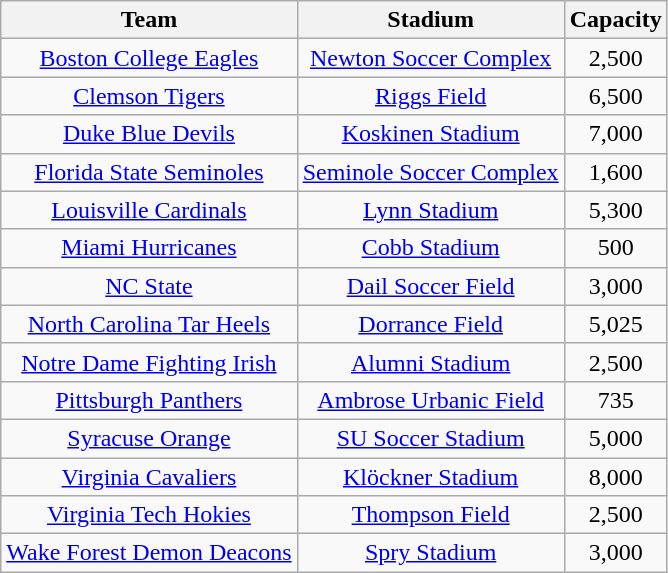<table class="wikitable sortable" style="text-align:center">
<tr>
<th>Team</th>
<th>Stadium</th>
<th>Capacity</th>
</tr>
<tr>
<td><a href='#'>Boston College Eagles</a></td>
<td><a href='#'>Newton Soccer Complex</a></td>
<td>2,500</td>
</tr>
<tr>
<td><a href='#'>Clemson Tigers</a></td>
<td><a href='#'>Riggs Field</a></td>
<td>6,500</td>
</tr>
<tr>
<td><a href='#'>Duke Blue Devils</a></td>
<td><a href='#'>Koskinen Stadium</a></td>
<td>7,000</td>
</tr>
<tr>
<td><a href='#'>Florida State Seminoles</a></td>
<td><a href='#'>Seminole Soccer Complex</a></td>
<td>1,600</td>
</tr>
<tr>
<td><a href='#'>Louisville Cardinals</a></td>
<td><a href='#'>Lynn Stadium</a></td>
<td>5,300</td>
</tr>
<tr>
<td><a href='#'>Miami Hurricanes</a></td>
<td><a href='#'>Cobb Stadium</a></td>
<td>500</td>
</tr>
<tr>
<td><a href='#'>NC State</a></td>
<td><a href='#'>Dail Soccer Field</a></td>
<td>3,000</td>
</tr>
<tr>
<td><a href='#'>North Carolina Tar Heels</a></td>
<td><a href='#'>Dorrance Field</a></td>
<td>5,025</td>
</tr>
<tr>
<td><a href='#'>Notre Dame Fighting Irish</a></td>
<td><a href='#'>Alumni Stadium</a></td>
<td>2,500</td>
</tr>
<tr>
<td><a href='#'>Pittsburgh Panthers</a></td>
<td><a href='#'>Ambrose Urbanic Field</a></td>
<td>735</td>
</tr>
<tr>
<td><a href='#'>Syracuse Orange</a></td>
<td><a href='#'>SU Soccer Stadium</a></td>
<td>5,000</td>
</tr>
<tr>
<td><a href='#'>Virginia Cavaliers</a></td>
<td><a href='#'>Klöckner Stadium</a></td>
<td>8,000</td>
</tr>
<tr>
<td><a href='#'>Virginia Tech Hokies</a></td>
<td><a href='#'>Thompson Field</a></td>
<td>2,500</td>
</tr>
<tr>
<td><a href='#'>Wake Forest Demon Deacons</a></td>
<td><a href='#'>Spry Stadium</a></td>
<td>3,000</td>
</tr>
</table>
